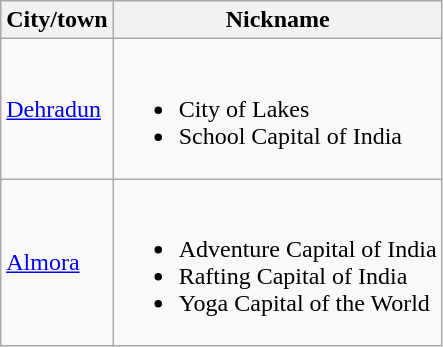<table class="wikitable sortable">
<tr>
<th>City/town</th>
<th>Nickname</th>
</tr>
<tr>
<td><a href='#'>Dehradun</a></td>
<td><br><ul><li>City of Lakes</li><li>School Capital of India</li></ul></td>
</tr>
<tr>
<td><a href='#'>Almora</a></td>
<td><br><ul><li>Adventure Capital of India</li><li>Rafting Capital of India</li><li>Yoga Capital of the World</li></ul></td>
</tr>
</table>
